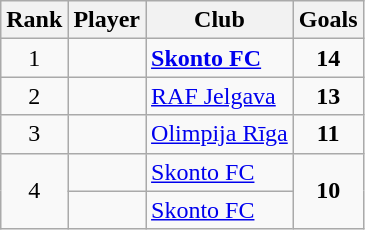<table class="wikitable" style="text-align:center">
<tr>
<th>Rank</th>
<th>Player</th>
<th>Club</th>
<th>Goals</th>
</tr>
<tr>
<td>1</td>
<td align="left"><strong></strong></td>
<td align="left"><strong><a href='#'>Skonto FC</a></strong></td>
<td><strong>14</strong></td>
</tr>
<tr>
<td>2</td>
<td align="left"></td>
<td align="left"><a href='#'>RAF Jelgava</a></td>
<td><strong>13</strong></td>
</tr>
<tr>
<td>3</td>
<td align="left"></td>
<td align="left"><a href='#'>Olimpija Rīga</a></td>
<td><strong>11</strong></td>
</tr>
<tr>
<td rowspan=2>4</td>
<td align="left"></td>
<td align="left"><a href='#'>Skonto FC</a></td>
<td rowspan=2><strong>10</strong></td>
</tr>
<tr>
<td align="left"></td>
<td align="left"><a href='#'>Skonto FC</a></td>
</tr>
</table>
